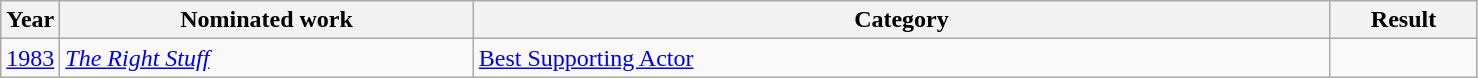<table class=wikitable>
<tr>
<th width=4%>Year</th>
<th width=28%>Nominated work</th>
<th width=58%>Category</th>
<th width=10%>Result</th>
</tr>
<tr>
<td><a href='#'>1983</a></td>
<td><em><a href='#'>The Right Stuff</a></em></td>
<td><a href='#'>Best Supporting Actor</a></td>
<td></td>
</tr>
</table>
